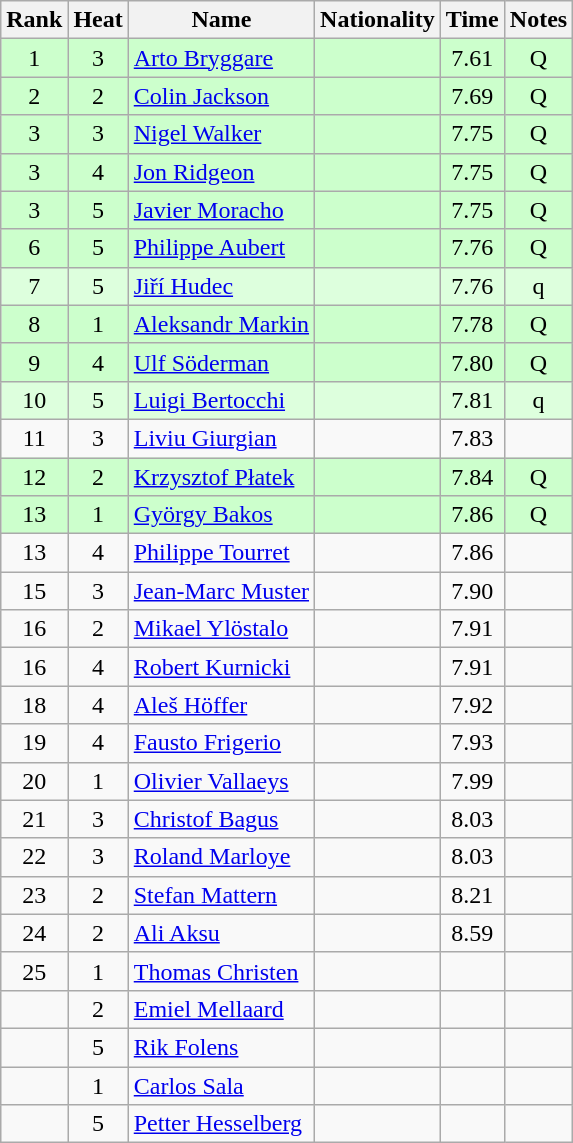<table class="wikitable sortable" style="text-align:center">
<tr>
<th>Rank</th>
<th>Heat</th>
<th>Name</th>
<th>Nationality</th>
<th>Time</th>
<th>Notes</th>
</tr>
<tr bgcolor=ccffcc>
<td>1</td>
<td>3</td>
<td align="left"><a href='#'>Arto Bryggare</a></td>
<td align=left></td>
<td>7.61</td>
<td>Q</td>
</tr>
<tr bgcolor=ccffcc>
<td>2</td>
<td>2</td>
<td align="left"><a href='#'>Colin Jackson</a></td>
<td align=left></td>
<td>7.69</td>
<td>Q</td>
</tr>
<tr bgcolor=ccffcc>
<td>3</td>
<td>3</td>
<td align="left"><a href='#'>Nigel Walker</a></td>
<td align=left></td>
<td>7.75</td>
<td>Q</td>
</tr>
<tr bgcolor=ccffcc>
<td>3</td>
<td>4</td>
<td align="left"><a href='#'>Jon Ridgeon</a></td>
<td align=left></td>
<td>7.75</td>
<td>Q</td>
</tr>
<tr bgcolor=ccffcc>
<td>3</td>
<td>5</td>
<td align="left"><a href='#'>Javier Moracho</a></td>
<td align=left></td>
<td>7.75</td>
<td>Q</td>
</tr>
<tr bgcolor=ccffcc>
<td>6</td>
<td>5</td>
<td align="left"><a href='#'>Philippe Aubert</a></td>
<td align=left></td>
<td>7.76</td>
<td>Q</td>
</tr>
<tr bgcolor=ddffdd>
<td>7</td>
<td>5</td>
<td align="left"><a href='#'>Jiří Hudec</a></td>
<td align=left></td>
<td>7.76</td>
<td>q</td>
</tr>
<tr bgcolor=ccffcc>
<td>8</td>
<td>1</td>
<td align="left"><a href='#'>Aleksandr Markin</a></td>
<td align=left></td>
<td>7.78</td>
<td>Q</td>
</tr>
<tr bgcolor=ccffcc>
<td>9</td>
<td>4</td>
<td align="left"><a href='#'>Ulf Söderman</a></td>
<td align=left></td>
<td>7.80</td>
<td>Q</td>
</tr>
<tr bgcolor=ddffdd>
<td>10</td>
<td>5</td>
<td align="left"><a href='#'>Luigi Bertocchi</a></td>
<td align=left></td>
<td>7.81</td>
<td>q</td>
</tr>
<tr>
<td>11</td>
<td>3</td>
<td align="left"><a href='#'>Liviu Giurgian</a></td>
<td align=left></td>
<td>7.83</td>
<td></td>
</tr>
<tr bgcolor=ccffcc>
<td>12</td>
<td>2</td>
<td align="left"><a href='#'>Krzysztof Płatek</a></td>
<td align=left></td>
<td>7.84</td>
<td>Q</td>
</tr>
<tr bgcolor=ccffcc>
<td>13</td>
<td>1</td>
<td align="left"><a href='#'>György Bakos</a></td>
<td align=left></td>
<td>7.86</td>
<td>Q</td>
</tr>
<tr>
<td>13</td>
<td>4</td>
<td align="left"><a href='#'>Philippe Tourret</a></td>
<td align=left></td>
<td>7.86</td>
<td></td>
</tr>
<tr>
<td>15</td>
<td>3</td>
<td align="left"><a href='#'>Jean-Marc Muster</a></td>
<td align=left></td>
<td>7.90</td>
<td></td>
</tr>
<tr>
<td>16</td>
<td>2</td>
<td align="left"><a href='#'>Mikael Ylöstalo</a></td>
<td align=left></td>
<td>7.91</td>
<td></td>
</tr>
<tr>
<td>16</td>
<td>4</td>
<td align="left"><a href='#'>Robert Kurnicki</a></td>
<td align=left></td>
<td>7.91</td>
<td></td>
</tr>
<tr>
<td>18</td>
<td>4</td>
<td align="left"><a href='#'>Aleš Höffer</a></td>
<td align=left></td>
<td>7.92</td>
<td></td>
</tr>
<tr>
<td>19</td>
<td>4</td>
<td align="left"><a href='#'>Fausto Frigerio</a></td>
<td align=left></td>
<td>7.93</td>
<td></td>
</tr>
<tr>
<td>20</td>
<td>1</td>
<td align="left"><a href='#'>Olivier Vallaeys</a></td>
<td align=left></td>
<td>7.99</td>
<td></td>
</tr>
<tr>
<td>21</td>
<td>3</td>
<td align="left"><a href='#'>Christof Bagus</a></td>
<td align=left></td>
<td>8.03</td>
<td></td>
</tr>
<tr>
<td>22</td>
<td>3</td>
<td align="left"><a href='#'>Roland Marloye</a></td>
<td align=left></td>
<td>8.03</td>
<td></td>
</tr>
<tr>
<td>23</td>
<td>2</td>
<td align="left"><a href='#'>Stefan Mattern</a></td>
<td align=left></td>
<td>8.21</td>
<td></td>
</tr>
<tr>
<td>24</td>
<td>2</td>
<td align="left"><a href='#'>Ali Aksu</a></td>
<td align=left></td>
<td>8.59</td>
<td></td>
</tr>
<tr>
<td>25</td>
<td>1</td>
<td align="left"><a href='#'>Thomas Christen</a></td>
<td align=left></td>
<td></td>
<td></td>
</tr>
<tr>
<td></td>
<td>2</td>
<td align="left"><a href='#'>Emiel Mellaard</a></td>
<td align=left></td>
<td></td>
<td></td>
</tr>
<tr>
<td></td>
<td>5</td>
<td align="left"><a href='#'>Rik Folens</a></td>
<td align=left></td>
<td></td>
<td></td>
</tr>
<tr>
<td></td>
<td>1</td>
<td align="left"><a href='#'>Carlos Sala</a></td>
<td align=left></td>
<td></td>
<td></td>
</tr>
<tr>
<td></td>
<td>5</td>
<td align="left"><a href='#'>Petter Hesselberg</a></td>
<td align=left></td>
<td></td>
<td></td>
</tr>
</table>
